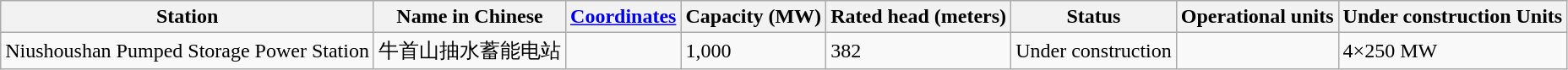<table class="wikitable sortable">
<tr>
<th>Station</th>
<th>Name in Chinese</th>
<th><a href='#'>Coordinates</a></th>
<th>Capacity (MW)</th>
<th>Rated head (meters)</th>
<th>Status</th>
<th>Operational units</th>
<th>Under construction Units</th>
</tr>
<tr>
<td>Niushoushan Pumped Storage Power Station</td>
<td>牛首山抽水蓄能电站</td>
<td></td>
<td>1,000</td>
<td>382</td>
<td>Under construction</td>
<td></td>
<td>4×250 MW</td>
</tr>
</table>
